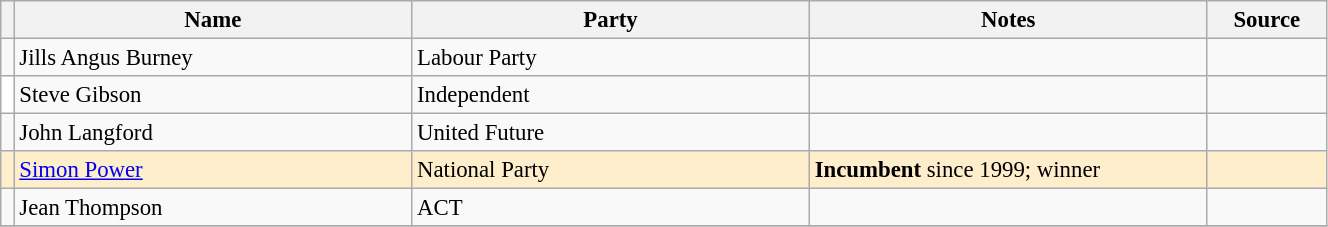<table class="wikitable" width="70%" style="font-size:95%;">
<tr>
<th width=1%></th>
<th width=30%>Name</th>
<th width=30%>Party</th>
<th width=30%>Notes</th>
<th width=9%>Source</th>
</tr>
<tr -->
<td bgcolor=></td>
<td>Jills Angus Burney</td>
<td>Labour Party</td>
<td></td>
<td></td>
</tr>
<tr -->
<td bgcolor=white></td>
<td>Steve Gibson</td>
<td>Independent</td>
<td></td>
<td></td>
</tr>
<tr -->
<td bgcolor=></td>
<td>John Langford</td>
<td>United Future</td>
<td></td>
<td></td>
</tr>
<tr ---- bgcolor=#FFEECC>
<td bgcolor=></td>
<td><a href='#'>Simon Power</a></td>
<td>National Party</td>
<td><strong>Incumbent</strong> since 1999; winner</td>
<td></td>
</tr>
<tr -->
<td bgcolor=></td>
<td>Jean Thompson</td>
<td>ACT</td>
<td></td>
<td></td>
</tr>
<tr -->
</tr>
</table>
